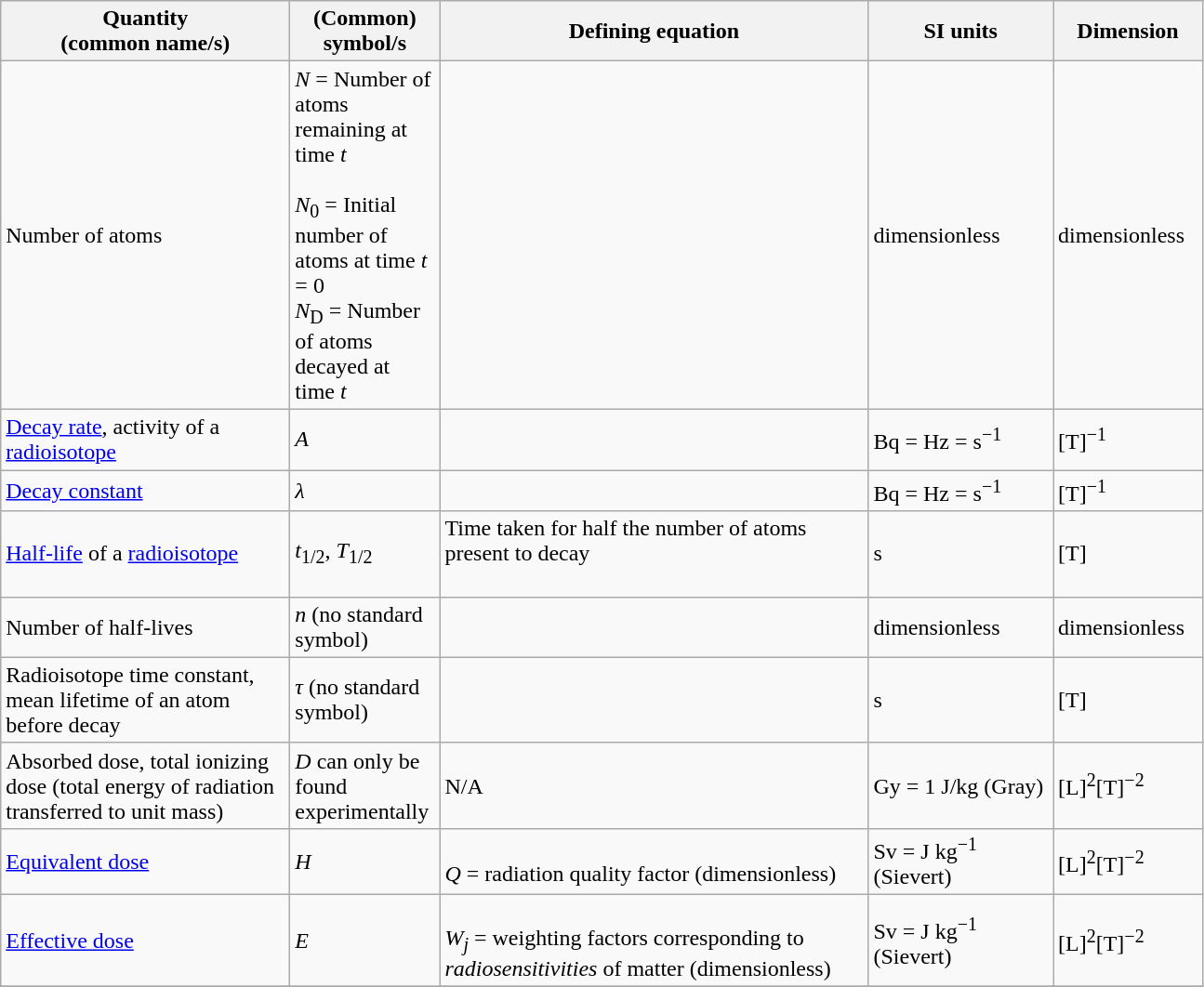<table class="wikitable">
<tr>
<th scope="col" width="200">Quantity<br>(common name/s)</th>
<th scope="col" width="100">(Common) symbol/s</th>
<th scope="col" width="300">Defining equation</th>
<th scope="col" width="125">SI units</th>
<th scope="col" width="100">Dimension</th>
</tr>
<tr>
<td>Number of atoms</td>
<td><em>N</em> = Number of atoms remaining at time <em>t</em><br><br><em>N</em><sub>0</sub> = Initial number of atoms at time <em>t</em> = 0<br>
<em>N</em><sub>D</sub> = Number of atoms decayed at time <em>t</em> <br></td>
<td></td>
<td>dimensionless</td>
<td>dimensionless</td>
</tr>
<tr>
<td><a href='#'>Decay rate</a>, activity of a <a href='#'>radioisotope</a></td>
<td><em>A</em></td>
<td></td>
<td>Bq = Hz = s<sup>−1</sup></td>
<td>[T]<sup>−1</sup></td>
</tr>
<tr>
<td><a href='#'>Decay constant</a></td>
<td><em>λ</em></td>
<td></td>
<td>Bq = Hz = s<sup>−1</sup></td>
<td>[T]<sup>−1</sup></td>
</tr>
<tr>
<td><a href='#'>Half-life</a> of a <a href='#'>radioisotope</a></td>
<td><em>t</em><sub>1/2</sub>, <em>T</em><sub>1/2</sub></td>
<td>Time taken for half the number of atoms present to decay<br><br></td>
<td>s</td>
<td>[T]</td>
</tr>
<tr>
<td>Number of half-lives</td>
<td><em>n</em> (no standard symbol)</td>
<td></td>
<td>dimensionless</td>
<td>dimensionless</td>
</tr>
<tr>
<td>Radioisotope time constant, mean lifetime of an atom before decay</td>
<td><em>τ</em> (no standard symbol)</td>
<td></td>
<td>s</td>
<td>[T]</td>
</tr>
<tr>
<td>Absorbed dose, total ionizing dose (total energy of radiation transferred to unit mass)</td>
<td><em>D</em> can only be found experimentally</td>
<td>N/A</td>
<td>Gy = 1 J/kg (Gray)</td>
<td>[L]<sup>2</sup>[T]<sup>−2</sup></td>
</tr>
<tr>
<td><a href='#'>Equivalent dose</a></td>
<td><em>H</em></td>
<td><br><em>Q</em> = radiation quality factor (dimensionless)</td>
<td>Sv = J kg<sup>−1</sup> (Sievert)</td>
<td>[L]<sup>2</sup>[T]<sup>−2</sup></td>
</tr>
<tr>
<td><a href='#'>Effective dose</a></td>
<td><em>E</em></td>
<td><br><em>W<sub>j</sub></em> = weighting factors corresponding to <em>radiosensitivities</em> of matter (dimensionless)<br></td>
<td>Sv = J kg<sup>−1</sup> (Sievert)</td>
<td>[L]<sup>2</sup>[T]<sup>−2</sup></td>
</tr>
<tr>
</tr>
</table>
